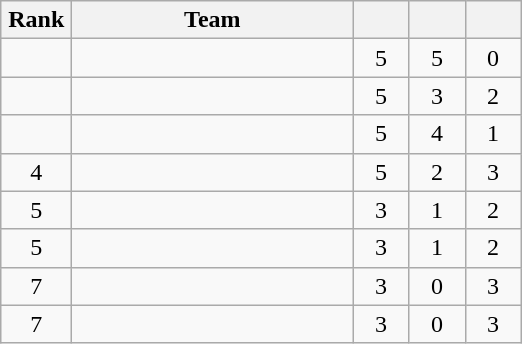<table class="wikitable" style="text-align: center;">
<tr>
<th width=40>Rank</th>
<th width=180>Team</th>
<th width=30></th>
<th width=30></th>
<th width=30></th>
</tr>
<tr>
<td></td>
<td align="left"></td>
<td>5</td>
<td>5</td>
<td>0</td>
</tr>
<tr>
<td></td>
<td align="left"></td>
<td>5</td>
<td>3</td>
<td>2</td>
</tr>
<tr>
<td></td>
<td align="left"></td>
<td>5</td>
<td>4</td>
<td>1</td>
</tr>
<tr>
<td>4</td>
<td align="left"></td>
<td>5</td>
<td>2</td>
<td>3</td>
</tr>
<tr>
<td>5</td>
<td align="left"></td>
<td>3</td>
<td>1</td>
<td>2</td>
</tr>
<tr>
<td>5</td>
<td align="left"></td>
<td>3</td>
<td>1</td>
<td>2</td>
</tr>
<tr>
<td>7</td>
<td align="left"></td>
<td>3</td>
<td>0</td>
<td>3</td>
</tr>
<tr>
<td>7</td>
<td align="left"></td>
<td>3</td>
<td>0</td>
<td>3</td>
</tr>
</table>
